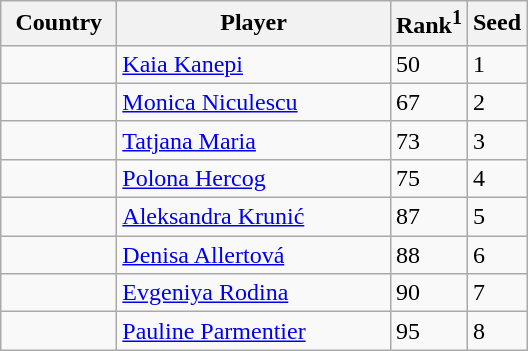<table class="sortable wikitable">
<tr>
<th width="70">Country</th>
<th width="175">Player</th>
<th>Rank<sup>1</sup></th>
<th>Seed</th>
</tr>
<tr>
<td></td>
<td><a href='#'>Kaia Kanepi</a></td>
<td>50</td>
<td>1</td>
</tr>
<tr>
<td></td>
<td><a href='#'>Monica Niculescu</a></td>
<td>67</td>
<td>2</td>
</tr>
<tr>
<td></td>
<td><a href='#'>Tatjana Maria</a></td>
<td>73</td>
<td>3</td>
</tr>
<tr>
<td></td>
<td><a href='#'>Polona Hercog</a></td>
<td>75</td>
<td>4</td>
</tr>
<tr>
<td></td>
<td><a href='#'>Aleksandra Krunić</a></td>
<td>87</td>
<td>5</td>
</tr>
<tr>
<td></td>
<td><a href='#'>Denisa Allertová</a></td>
<td>88</td>
<td>6</td>
</tr>
<tr>
<td></td>
<td><a href='#'>Evgeniya Rodina</a></td>
<td>90</td>
<td>7</td>
</tr>
<tr>
<td></td>
<td><a href='#'>Pauline Parmentier</a></td>
<td>95</td>
<td>8</td>
</tr>
</table>
